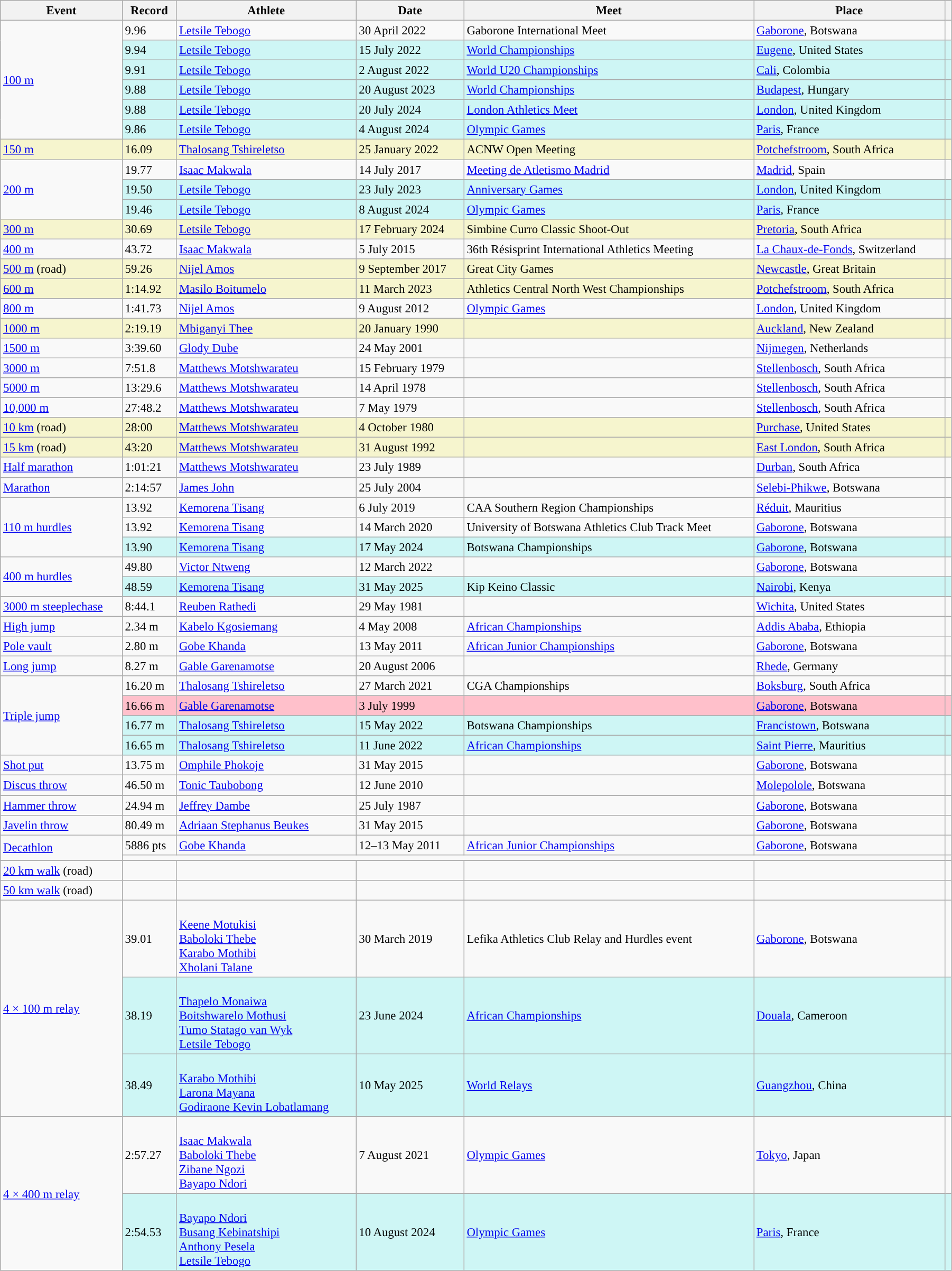<table class="wikitable" style="font-size:95%; width: 95%;">
<tr>
<th>Event</th>
<th>Record</th>
<th>Athlete</th>
<th>Date</th>
<th>Meet</th>
<th>Place</th>
<th></th>
</tr>
<tr>
<td rowspan="6"><a href='#'>100 m</a></td>
<td>9.96  </td>
<td><a href='#'>Letsile Tebogo</a></td>
<td>30 April 2022</td>
<td>Gaborone International Meet</td>
<td><a href='#'>Gaborone</a>, Botswana</td>
<td></td>
</tr>
<tr style="background:#CEF6F5">
<td>9.94 </td>
<td><a href='#'>Letsile Tebogo</a></td>
<td>15 July 2022</td>
<td><a href='#'>World Championships</a></td>
<td><a href='#'>Eugene</a>, United States</td>
<td></td>
</tr>
<tr style="background:#cef6f5;">
<td>9.91 </td>
<td><a href='#'>Letsile Tebogo</a></td>
<td>2 August 2022</td>
<td><a href='#'>World U20 Championships</a></td>
<td><a href='#'>Cali</a>, Colombia</td>
<td></td>
</tr>
<tr style="background:#cef6f5;">
<td>9.88 </td>
<td><a href='#'>Letsile Tebogo</a></td>
<td>20 August 2023</td>
<td><a href='#'>World Championships</a></td>
<td><a href='#'>Budapest</a>, Hungary</td>
<td></td>
</tr>
<tr bgcolor=#CEF6F5>
<td>9.88 </td>
<td><a href='#'>Letsile Tebogo</a></td>
<td>20 July 2024</td>
<td><a href='#'>London Athletics Meet</a></td>
<td><a href='#'>London</a>, United Kingdom</td>
<td></td>
</tr>
<tr bgcolor=#CEF6F5>
<td>9.86 </td>
<td><a href='#'>Letsile Tebogo</a></td>
<td>4 August 2024</td>
<td><a href='#'>Olympic Games</a></td>
<td><a href='#'>Paris</a>, France</td>
<td></td>
</tr>
<tr style="background:#f6F5CE;">
<td><a href='#'>150 m</a></td>
<td>16.09 </td>
<td><a href='#'>Thalosang Tshireletso</a></td>
<td>25 January 2022</td>
<td>ACNW Open Meeting</td>
<td><a href='#'>Potchefstroom</a>, South Africa</td>
<td></td>
</tr>
<tr>
<td rowspan="3"><a href='#'>200 m</a></td>
<td>19.77 </td>
<td><a href='#'>Isaac Makwala</a></td>
<td>14 July 2017</td>
<td><a href='#'>Meeting de Atletismo Madrid</a></td>
<td><a href='#'>Madrid</a>, Spain</td>
<td></td>
</tr>
<tr bgcolor="#CEF6F5">
<td>19.50 </td>
<td><a href='#'>Letsile Tebogo</a></td>
<td>23 July 2023</td>
<td><a href='#'>Anniversary Games</a></td>
<td><a href='#'>London</a>, United Kingdom</td>
<td></td>
</tr>
<tr bgcolor="#CEF6F5">
<td>19.46 </td>
<td><a href='#'>Letsile Tebogo</a></td>
<td>8 August 2024</td>
<td><a href='#'>Olympic Games</a></td>
<td><a href='#'>Paris</a>, France</td>
<td></td>
</tr>
<tr style="background:#f6F5CE;">
<td><a href='#'>300 m</a></td>
<td>30.69 </td>
<td><a href='#'>Letsile Tebogo</a></td>
<td>17 February 2024</td>
<td>Simbine Curro Classic Shoot-Out</td>
<td><a href='#'>Pretoria</a>, South Africa</td>
<td></td>
</tr>
<tr>
<td><a href='#'>400 m</a></td>
<td>43.72</td>
<td><a href='#'>Isaac Makwala</a></td>
<td>5 July 2015</td>
<td>36th Résisprint International Athletics Meeting</td>
<td><a href='#'>La Chaux-de-Fonds</a>, Switzerland</td>
<td></td>
</tr>
<tr style="background:#f6F5CE;">
<td><a href='#'>500 m</a> (road)</td>
<td>59.26</td>
<td><a href='#'>Nijel Amos</a></td>
<td>9 September 2017</td>
<td>Great City Games</td>
<td><a href='#'>Newcastle</a>, Great Britain</td>
<td></td>
</tr>
<tr style="background:#f6F5CE;">
<td><a href='#'>600 m</a></td>
<td>1:14.92</td>
<td><a href='#'>Masilo Boitumelo</a></td>
<td>11 March 2023</td>
<td>Athletics Central North West Championships</td>
<td><a href='#'>Potchefstroom</a>, South Africa</td>
<td></td>
</tr>
<tr>
<td><a href='#'>800 m</a></td>
<td>1:41.73</td>
<td><a href='#'>Nijel Amos</a></td>
<td>9 August 2012</td>
<td><a href='#'>Olympic Games</a></td>
<td><a href='#'>London</a>, United Kingdom</td>
<td></td>
</tr>
<tr style="background:#f6F5CE;">
<td><a href='#'>1000 m</a></td>
<td>2:19.19</td>
<td><a href='#'>Mbiganyi Thee</a></td>
<td>20 January 1990</td>
<td></td>
<td><a href='#'>Auckland</a>, New Zealand</td>
<td></td>
</tr>
<tr>
<td><a href='#'>1500 m</a></td>
<td>3:39.60</td>
<td><a href='#'>Glody Dube</a></td>
<td>24 May 2001</td>
<td></td>
<td><a href='#'>Nijmegen</a>, Netherlands</td>
<td></td>
</tr>
<tr>
<td><a href='#'>3000 m</a></td>
<td>7:51.8 </td>
<td><a href='#'>Matthews Motshwarateu</a></td>
<td>15 February 1979</td>
<td></td>
<td><a href='#'>Stellenbosch</a>, South Africa</td>
<td></td>
</tr>
<tr>
<td><a href='#'>5000 m</a></td>
<td>13:29.6 </td>
<td><a href='#'>Matthews Motshwarateu</a></td>
<td>14 April 1978</td>
<td></td>
<td><a href='#'>Stellenbosch</a>, South Africa</td>
<td></td>
</tr>
<tr>
<td><a href='#'>10,000 m</a></td>
<td>27:48.2 </td>
<td><a href='#'>Matthews Motshwarateu</a></td>
<td>7 May 1979</td>
<td></td>
<td><a href='#'>Stellenbosch</a>, South Africa</td>
<td></td>
</tr>
<tr style="background:#f6F5CE;">
<td><a href='#'>10 km</a> (road)</td>
<td>28:00</td>
<td><a href='#'>Matthews Motshwarateu</a></td>
<td>4 October 1980</td>
<td></td>
<td><a href='#'>Purchase</a>, United States</td>
<td></td>
</tr>
<tr style="background:#f6F5CE;">
<td><a href='#'>15 km</a> (road)</td>
<td>43:20</td>
<td><a href='#'>Matthews Motshwarateu</a></td>
<td>31 August 1992</td>
<td></td>
<td><a href='#'>East London</a>, South Africa</td>
<td></td>
</tr>
<tr>
<td><a href='#'>Half marathon</a></td>
<td>1:01:21</td>
<td><a href='#'>Matthews Motshwarateu</a></td>
<td>23 July 1989</td>
<td></td>
<td><a href='#'>Durban</a>, South Africa</td>
<td></td>
</tr>
<tr>
<td><a href='#'>Marathon</a></td>
<td>2:14:57</td>
<td><a href='#'>James John</a></td>
<td>25 July 2004</td>
<td></td>
<td><a href='#'>Selebi-Phikwe</a>, Botswana</td>
<td></td>
</tr>
<tr>
<td rowspan=3><a href='#'>110 m hurdles</a></td>
<td>13.92  </td>
<td><a href='#'>Kemorena Tisang</a></td>
<td>6 July 2019</td>
<td>CAA Southern Region Championships</td>
<td><a href='#'>Réduit</a>, Mauritius</td>
<td></td>
</tr>
<tr>
<td>13.92  </td>
<td><a href='#'>Kemorena Tisang</a></td>
<td>14 March 2020</td>
<td>University of Botswana Athletics Club Track Meet</td>
<td><a href='#'>Gaborone</a>, Botswana</td>
<td></td>
</tr>
<tr bgcolor=#CEF6F5>
<td>13.90</td>
<td><a href='#'>Kemorena Tisang</a></td>
<td>17 May 2024</td>
<td>Botswana Championships</td>
<td><a href='#'>Gaborone</a>, Botswana</td>
<td></td>
</tr>
<tr>
<td rowspan=2><a href='#'>400 m hurdles</a></td>
<td>49.80 </td>
<td><a href='#'>Victor Ntweng</a></td>
<td>12 March 2022</td>
<td></td>
<td><a href='#'>Gaborone</a>, Botswana</td>
<td></td>
</tr>
<tr bgcolor=#CEF6F5>
<td>48.59</td>
<td><a href='#'>Kemorena Tisang</a></td>
<td>31 May 2025</td>
<td>Kip Keino Classic</td>
<td><a href='#'>Nairobi</a>, Kenya</td>
<td></td>
</tr>
<tr>
<td><a href='#'>3000 m steeplechase</a></td>
<td>8:44.1</td>
<td><a href='#'>Reuben Rathedi</a></td>
<td>29 May 1981</td>
<td></td>
<td><a href='#'>Wichita</a>, United States</td>
<td></td>
</tr>
<tr>
<td><a href='#'>High jump</a></td>
<td>2.34 m</td>
<td><a href='#'>Kabelo Kgosiemang</a></td>
<td>4 May 2008</td>
<td><a href='#'>African Championships</a></td>
<td><a href='#'>Addis Ababa</a>, Ethiopia</td>
<td></td>
</tr>
<tr>
<td><a href='#'>Pole vault</a></td>
<td>2.80 m  </td>
<td><a href='#'>Gobe Khanda</a></td>
<td>13 May 2011</td>
<td><a href='#'>African Junior Championships</a></td>
<td><a href='#'>Gaborone</a>, Botswana</td>
<td></td>
</tr>
<tr>
<td><a href='#'>Long jump</a></td>
<td>8.27 m </td>
<td><a href='#'>Gable Garenamotse</a></td>
<td>20 August 2006</td>
<td></td>
<td><a href='#'>Rhede</a>, Germany</td>
<td></td>
</tr>
<tr>
<td rowspan=4><a href='#'>Triple jump</a></td>
<td>16.20 m </td>
<td><a href='#'>Thalosang Tshireletso</a></td>
<td>27 March 2021</td>
<td>CGA Championships</td>
<td><a href='#'>Boksburg</a>, South Africa</td>
<td></td>
</tr>
<tr style="background:pink">
<td>16.66 m  </td>
<td><a href='#'>Gable Garenamotse</a></td>
<td>3 July 1999</td>
<td></td>
<td><a href='#'>Gaborone</a>, Botswana</td>
<td></td>
</tr>
<tr bgcolor=#CEF6F5>
<td>16.77 m </td>
<td><a href='#'>Thalosang Tshireletso</a></td>
<td>15 May 2022</td>
<td>Botswana Championships</td>
<td><a href='#'>Francistown</a>, Botswana</td>
<td></td>
</tr>
<tr bgcolor=#CEF6F5>
<td>16.65 m </td>
<td><a href='#'>Thalosang Tshireletso</a></td>
<td>11 June 2022</td>
<td><a href='#'>African Championships</a></td>
<td><a href='#'>Saint Pierre</a>, Mauritius</td>
<td></td>
</tr>
<tr>
<td><a href='#'>Shot put</a></td>
<td>13.75 m </td>
<td><a href='#'>Omphile Phokoje</a></td>
<td>31 May 2015</td>
<td></td>
<td><a href='#'>Gaborone</a>, Botswana</td>
<td></td>
</tr>
<tr>
<td><a href='#'>Discus throw</a></td>
<td>46.50 m</td>
<td><a href='#'>Tonic Taubobong</a></td>
<td>12 June 2010</td>
<td></td>
<td><a href='#'>Molepolole</a>, Botswana</td>
<td></td>
</tr>
<tr>
<td><a href='#'>Hammer throw</a></td>
<td>24.94 m </td>
<td><a href='#'>Jeffrey Dambe</a></td>
<td>25 July 1987</td>
<td></td>
<td><a href='#'>Gaborone</a>, Botswana</td>
<td></td>
</tr>
<tr>
<td><a href='#'>Javelin throw</a></td>
<td>80.49 m </td>
<td><a href='#'>Adriaan Stephanus Beukes</a></td>
<td>31 May 2015</td>
<td></td>
<td><a href='#'>Gaborone</a>, Botswana</td>
<td></td>
</tr>
<tr>
<td rowspan=2><a href='#'>Decathlon</a></td>
<td>5886 pts </td>
<td><a href='#'>Gobe Khanda</a></td>
<td>12–13 May 2011</td>
<td><a href='#'>African Junior Championships</a></td>
<td><a href='#'>Gaborone</a>, Botswana</td>
<td></td>
</tr>
<tr>
<td colspan=5></td>
<td></td>
</tr>
<tr>
<td><a href='#'>20 km walk</a> (road)</td>
<td></td>
<td></td>
<td></td>
<td></td>
<td></td>
<td></td>
</tr>
<tr>
<td><a href='#'>50 km walk</a> (road)</td>
<td></td>
<td></td>
<td></td>
<td></td>
<td></td>
<td></td>
</tr>
<tr>
<td rowspan=3><a href='#'>4 × 100 m relay</a></td>
<td>39.01 </td>
<td><br><a href='#'>Keene Motukisi</a><br><a href='#'>Baboloki Thebe</a><br><a href='#'>Karabo Mothibi</a><br><a href='#'>Xholani Talane</a></td>
<td>30 March 2019</td>
<td>Lefika Athletics Club Relay and Hurdles event</td>
<td><a href='#'>Gaborone</a>, Botswana</td>
<td></td>
</tr>
<tr bgcolor=#CEF6F5>
<td>38.19</td>
<td><br><a href='#'>Thapelo Monaiwa</a><br><a href='#'>Boitshwarelo Mothusi</a><br><a href='#'>Tumo Statago van Wyk</a><br><a href='#'>Letsile Tebogo</a></td>
<td>23 June 2024</td>
<td><a href='#'>African Championships</a></td>
<td><a href='#'>Douala</a>, Cameroon</td>
<td></td>
</tr>
<tr style="background:#CEF6F5;">
<td>38.49</td>
<td><br><a href='#'>Karabo Mothibi</a><br><a href='#'>Larona Mayana</a><br><a href='#'>Godiraone Kevin Lobatlamang</a><br></td>
<td>10 May 2025</td>
<td><a href='#'>World Relays</a></td>
<td><a href='#'>Guangzhou</a>, China</td>
<td></td>
</tr>
<tr>
<td rowspan=2><a href='#'>4 × 400 m relay</a></td>
<td>2:57.27</td>
<td><br><a href='#'>Isaac Makwala</a><br><a href='#'>Baboloki Thebe</a><br><a href='#'>Zibane Ngozi</a><br><a href='#'>Bayapo Ndori</a></td>
<td>7 August 2021</td>
<td><a href='#'>Olympic Games</a></td>
<td><a href='#'>Tokyo</a>, Japan</td>
<td></td>
</tr>
<tr bgcolor="#CEF6F5">
<td>2:54.53</td>
<td><br><a href='#'>Bayapo Ndori</a><br><a href='#'>Busang Kebinatshipi</a><br><a href='#'>Anthony Pesela</a><br><a href='#'>Letsile Tebogo</a></td>
<td>10 August 2024</td>
<td><a href='#'>Olympic Games</a></td>
<td><a href='#'>Paris</a>, France</td>
<td></td>
</tr>
</table>
